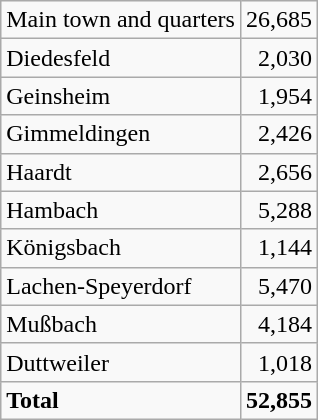<table class="wikitable">
<tr>
<td>Main town and quarters</td>
<td align="right">26,685</td>
</tr>
<tr>
<td>Diedesfeld</td>
<td align="right">2,030</td>
</tr>
<tr>
<td>Geinsheim</td>
<td align="right">1,954</td>
</tr>
<tr>
<td>Gimmeldingen</td>
<td align="right">2,426</td>
</tr>
<tr>
<td>Haardt</td>
<td align="right">2,656</td>
</tr>
<tr>
<td>Hambach</td>
<td align="right">5,288</td>
</tr>
<tr>
<td>Königsbach</td>
<td align="right">1,144</td>
</tr>
<tr>
<td>Lachen-Speyerdorf</td>
<td align="right">5,470</td>
</tr>
<tr>
<td>Mußbach</td>
<td align="right">4,184</td>
</tr>
<tr>
<td>Duttweiler</td>
<td align="right">1,018</td>
</tr>
<tr>
<td><strong>Total</strong></td>
<td align="right"><strong>52,855</strong></td>
</tr>
</table>
